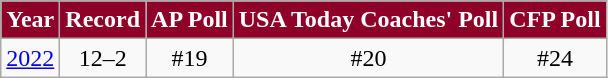<table class="wikitable" style="text-align:center">
<tr>
<th style="background:#8e0028; color:white;">Year</th>
<th style="background:#8e0028; color:white;">Record</th>
<th style="background:#8e0028; color:white;">AP Poll</th>
<th style="background:#8e0028; color:white;">USA Today Coaches' Poll</th>
<th style="background:#8e0028; color:white;">CFP Poll</th>
</tr>
<tr>
<td><a href='#'>2022</a></td>
<td>12–2</td>
<td>#19</td>
<td>#20</td>
<td>#24</td>
</tr>
</table>
